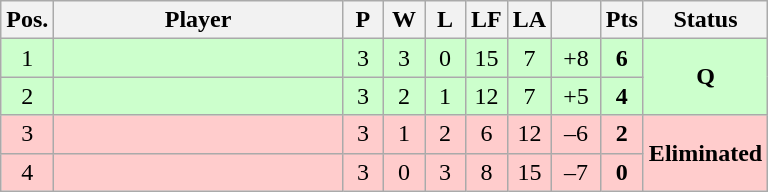<table class="wikitable" style="text-align:center; margin: 1em auto 1em auto, align:left">
<tr>
<th width=20>Pos.</th>
<th width=185>Player</th>
<th width=20>P</th>
<th width=20>W</th>
<th width=20>L</th>
<th width=20>LF</th>
<th width=20>LA</th>
<th width=25></th>
<th width=20>Pts</th>
<th width=70>Status</th>
</tr>
<tr style="background:#CCFFCC;">
<td>1</td>
<td style="text-align:left"></td>
<td>3</td>
<td>3</td>
<td>0</td>
<td>15</td>
<td>7</td>
<td>+8</td>
<td><strong>6</strong></td>
<td rowspan=2><strong>Q</strong></td>
</tr>
<tr style="background:#CCFFCC;">
<td>2</td>
<td style="text-align:left"></td>
<td>3</td>
<td>2</td>
<td>1</td>
<td>12</td>
<td>7</td>
<td>+5</td>
<td><strong>4</strong></td>
</tr>
<tr style="background:#FFccCC;">
<td>3</td>
<td style="text-align:left"></td>
<td>3</td>
<td>1</td>
<td>2</td>
<td>6</td>
<td>12</td>
<td>–6</td>
<td><strong>2</strong></td>
<td rowspan=2><strong>Eliminated</strong></td>
</tr>
<tr style="background:#FFccCC;">
<td>4</td>
<td style="text-align:left"></td>
<td>3</td>
<td>0</td>
<td>3</td>
<td>8</td>
<td>15</td>
<td>–7</td>
<td><strong>0</strong></td>
</tr>
</table>
